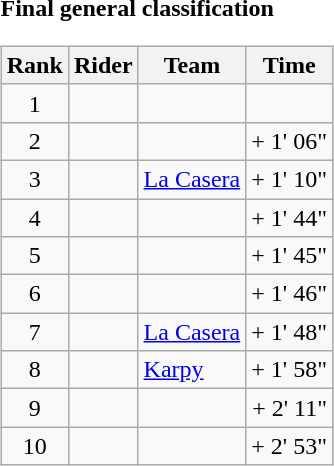<table>
<tr>
<td><strong>Final general classification</strong><br><table class="wikitable">
<tr>
<th scope="col">Rank</th>
<th scope="col">Rider</th>
<th scope="col">Team</th>
<th scope="col">Time</th>
</tr>
<tr>
<td style="text-align:center;">1</td>
<td></td>
<td></td>
<td style="text-align:right;"></td>
</tr>
<tr>
<td style="text-align:center;">2</td>
<td></td>
<td></td>
<td style="text-align:right;">+ 1' 06"</td>
</tr>
<tr>
<td style="text-align:center;">3</td>
<td></td>
<td><a href='#'>La Casera</a></td>
<td style="text-align:right;">+ 1' 10"</td>
</tr>
<tr>
<td style="text-align:center;">4</td>
<td></td>
<td></td>
<td style="text-align:right;">+ 1' 44"</td>
</tr>
<tr>
<td style="text-align:center;">5</td>
<td></td>
<td></td>
<td style="text-align:right;">+ 1' 45"</td>
</tr>
<tr>
<td style="text-align:center;">6</td>
<td></td>
<td></td>
<td style="text-align:right;">+ 1' 46"</td>
</tr>
<tr>
<td style="text-align:center;">7</td>
<td></td>
<td><a href='#'>La Casera</a></td>
<td style="text-align:right;">+ 1' 48"</td>
</tr>
<tr>
<td style="text-align:center;">8</td>
<td></td>
<td><a href='#'>Karpy</a></td>
<td style="text-align:right;">+ 1' 58"</td>
</tr>
<tr>
<td style="text-align:center;">9</td>
<td></td>
<td></td>
<td style="text-align:right;">+ 2' 11"</td>
</tr>
<tr>
<td style="text-align:center;">10</td>
<td></td>
<td></td>
<td style="text-align:right;">+ 2' 53"</td>
</tr>
</table>
</td>
</tr>
</table>
